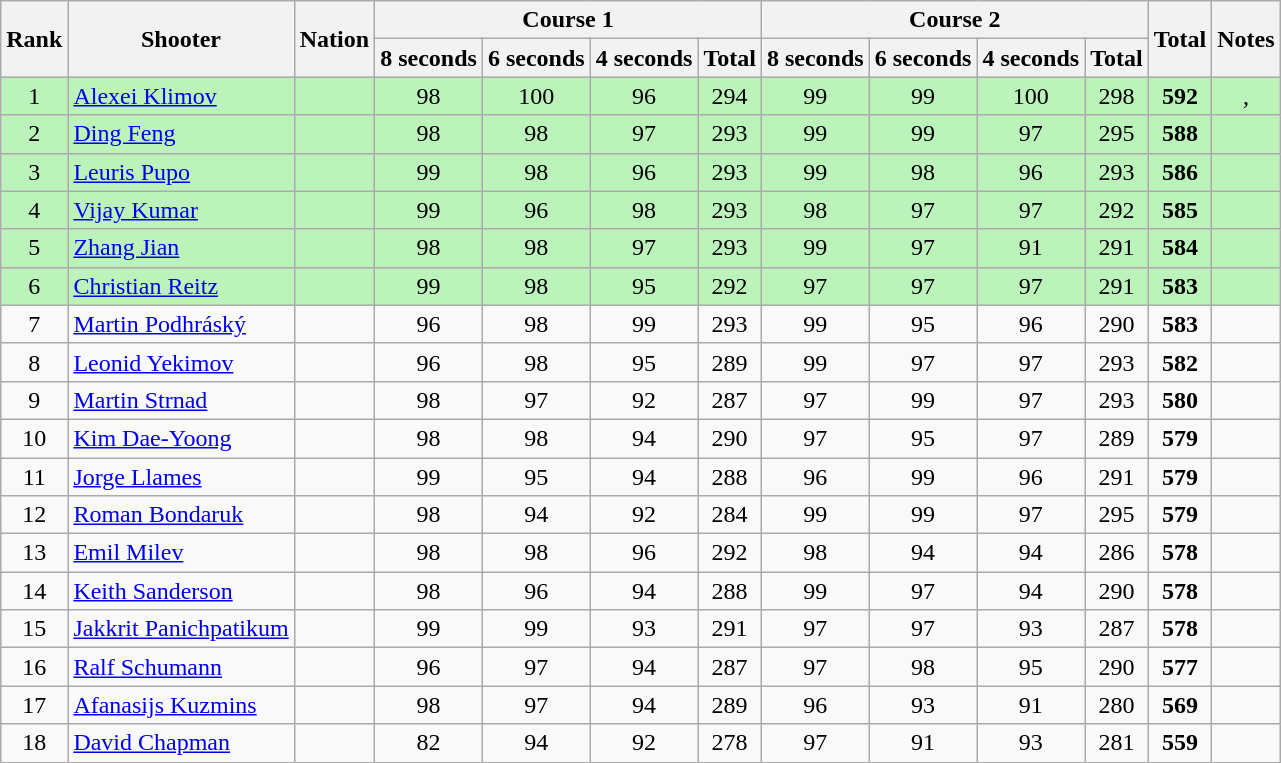<table class="wikitable sortable" style="text-align: center">
<tr>
<th rowspan=2>Rank</th>
<th rowspan=2>Shooter</th>
<th rowspan=2>Nation</th>
<th colspan=4>Course 1</th>
<th colspan=4>Course 2</th>
<th rowspan=2>Total</th>
<th rowspan=2>Notes</th>
</tr>
<tr>
<th>8 seconds</th>
<th>6 seconds</th>
<th>4 seconds</th>
<th>Total</th>
<th>8 seconds</th>
<th>6 seconds</th>
<th>4 seconds</th>
<th>Total</th>
</tr>
<tr bgcolor=bbf3bb>
<td>1</td>
<td align=left><a href='#'>Alexei Klimov</a></td>
<td align="left"></td>
<td>98</td>
<td>100</td>
<td>96</td>
<td>294</td>
<td>99</td>
<td>99</td>
<td>100</td>
<td>298</td>
<td><strong>592</strong></td>
<td>, <strong></strong></td>
</tr>
<tr bgcolor=bbf3bb>
<td>2</td>
<td align=left><a href='#'>Ding Feng</a></td>
<td align="left"></td>
<td>98</td>
<td>98</td>
<td>97</td>
<td>293</td>
<td>99</td>
<td>99</td>
<td>97</td>
<td>295</td>
<td><strong>588</strong></td>
<td></td>
</tr>
<tr bgcolor=bbf3bb>
<td>3</td>
<td align=left><a href='#'>Leuris Pupo</a></td>
<td align="left"></td>
<td>99</td>
<td>98</td>
<td>96</td>
<td>293</td>
<td>99</td>
<td>98</td>
<td>96</td>
<td>293</td>
<td><strong>586</strong></td>
<td></td>
</tr>
<tr bgcolor=bbf3bb>
<td>4</td>
<td align=left><a href='#'>Vijay Kumar</a></td>
<td align="left"></td>
<td>99</td>
<td>96</td>
<td>98</td>
<td>293</td>
<td>98</td>
<td>97</td>
<td>97</td>
<td>292</td>
<td><strong>585</strong></td>
<td></td>
</tr>
<tr bgcolor=bbf3bb>
<td>5</td>
<td align=left><a href='#'>Zhang Jian</a></td>
<td align="left"></td>
<td>98</td>
<td>98</td>
<td>97</td>
<td>293</td>
<td>99</td>
<td>97</td>
<td>91</td>
<td>291</td>
<td><strong>584</strong></td>
<td></td>
</tr>
<tr bgcolor=bbf3bb>
<td>6</td>
<td align=left><a href='#'>Christian Reitz</a></td>
<td align="left"></td>
<td>99</td>
<td>98</td>
<td>95</td>
<td>292</td>
<td>97</td>
<td>97</td>
<td>97</td>
<td>291</td>
<td><strong>583</strong></td>
<td></td>
</tr>
<tr>
<td>7</td>
<td align=left><a href='#'>Martin Podhráský</a></td>
<td align="left"></td>
<td>96</td>
<td>98</td>
<td>99</td>
<td>293</td>
<td>99</td>
<td>95</td>
<td>96</td>
<td>290</td>
<td><strong>583</strong></td>
<td></td>
</tr>
<tr>
<td>8</td>
<td align=left><a href='#'>Leonid Yekimov</a></td>
<td align="left"></td>
<td>96</td>
<td>98</td>
<td>95</td>
<td>289</td>
<td>99</td>
<td>97</td>
<td>97</td>
<td>293</td>
<td><strong>582</strong></td>
<td></td>
</tr>
<tr>
<td>9</td>
<td align=left><a href='#'>Martin Strnad</a></td>
<td align="left"></td>
<td>98</td>
<td>97</td>
<td>92</td>
<td>287</td>
<td>97</td>
<td>99</td>
<td>97</td>
<td>293</td>
<td><strong>580</strong></td>
<td></td>
</tr>
<tr>
<td>10</td>
<td align=left><a href='#'>Kim Dae-Yoong</a></td>
<td align="left"></td>
<td>98</td>
<td>98</td>
<td>94</td>
<td>290</td>
<td>97</td>
<td>95</td>
<td>97</td>
<td>289</td>
<td><strong>579</strong></td>
<td></td>
</tr>
<tr>
<td>11</td>
<td align=left><a href='#'>Jorge Llames</a></td>
<td align="left"></td>
<td>99</td>
<td>95</td>
<td>94</td>
<td>288</td>
<td>96</td>
<td>99</td>
<td>96</td>
<td>291</td>
<td><strong>579</strong></td>
<td></td>
</tr>
<tr>
<td>12</td>
<td align=left><a href='#'>Roman Bondaruk</a></td>
<td align="left"></td>
<td>98</td>
<td>94</td>
<td>92</td>
<td>284</td>
<td>99</td>
<td>99</td>
<td>97</td>
<td>295</td>
<td><strong>579</strong></td>
<td></td>
</tr>
<tr>
<td>13</td>
<td align=left><a href='#'>Emil Milev</a></td>
<td align="left"></td>
<td>98</td>
<td>98</td>
<td>96</td>
<td>292</td>
<td>98</td>
<td>94</td>
<td>94</td>
<td>286</td>
<td><strong>578</strong></td>
<td></td>
</tr>
<tr>
<td>14</td>
<td align=left><a href='#'>Keith Sanderson</a></td>
<td align="left"></td>
<td>98</td>
<td>96</td>
<td>94</td>
<td>288</td>
<td>99</td>
<td>97</td>
<td>94</td>
<td>290</td>
<td><strong>578</strong></td>
<td></td>
</tr>
<tr>
<td>15</td>
<td align=left><a href='#'>Jakkrit Panichpatikum</a></td>
<td align="left"></td>
<td>99</td>
<td>99</td>
<td>93</td>
<td>291</td>
<td>97</td>
<td>97</td>
<td>93</td>
<td>287</td>
<td><strong>578</strong></td>
<td></td>
</tr>
<tr>
<td>16</td>
<td align=left><a href='#'>Ralf Schumann</a></td>
<td align="left"></td>
<td>96</td>
<td>97</td>
<td>94</td>
<td>287</td>
<td>97</td>
<td>98</td>
<td>95</td>
<td>290</td>
<td><strong>577</strong></td>
<td></td>
</tr>
<tr>
<td>17</td>
<td align=left><a href='#'>Afanasijs Kuzmins</a></td>
<td align="left"></td>
<td>98</td>
<td>97</td>
<td>94</td>
<td>289</td>
<td>96</td>
<td>93</td>
<td>91</td>
<td>280</td>
<td><strong>569</strong></td>
<td></td>
</tr>
<tr>
<td>18</td>
<td align=left><a href='#'>David Chapman</a></td>
<td align="left"></td>
<td>82</td>
<td>94</td>
<td>92</td>
<td>278</td>
<td>97</td>
<td>91</td>
<td>93</td>
<td>281</td>
<td><strong>559</strong></td>
<td></td>
</tr>
</table>
